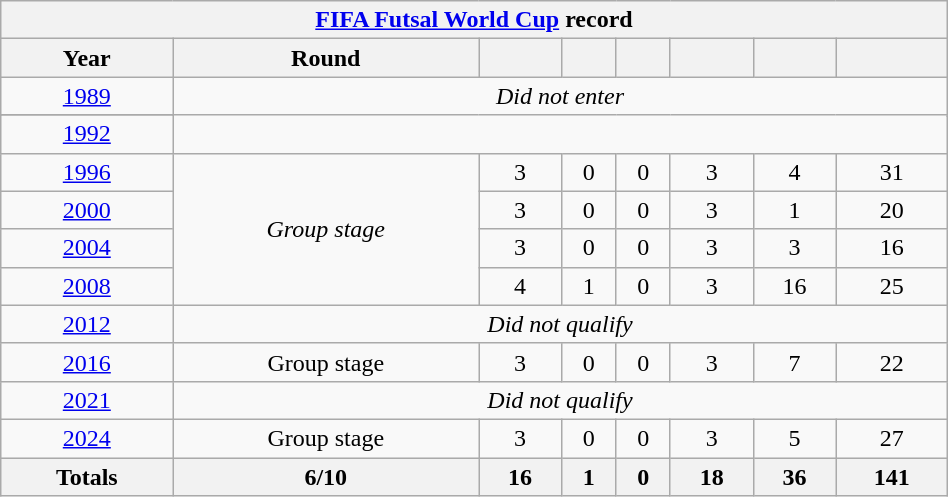<table class="wikitable" width="50%" style="text-align:center;">
<tr>
<th colspan="8"><a href='#'>FIFA Futsal World Cup</a> record</th>
</tr>
<tr>
<th>Year</th>
<th>Round</th>
<th></th>
<th></th>
<th></th>
<th></th>
<th></th>
<th></th>
</tr>
<tr>
<td> <a href='#'>1989</a></td>
<td colspan="8" rowspan="2"><em>Did not enter </em></td>
</tr>
<tr>
</tr>
<tr>
</tr>
<tr>
</tr>
<tr>
<td> <a href='#'>1992</a></td>
</tr>
<tr>
<td> <a href='#'>1996</a></td>
<td rowspan="4"><em>Group stage</em></td>
<td>3</td>
<td>0</td>
<td>0</td>
<td>3</td>
<td>4</td>
<td>31</td>
</tr>
<tr>
<td> <a href='#'>2000</a></td>
<td>3</td>
<td>0</td>
<td>0</td>
<td>3</td>
<td>1</td>
<td>20</td>
</tr>
<tr>
<td> <a href='#'>2004</a></td>
<td>3</td>
<td>0</td>
<td>0</td>
<td>3</td>
<td>3</td>
<td>16</td>
</tr>
<tr>
<td> <a href='#'>2008</a></td>
<td>4</td>
<td>1</td>
<td>0</td>
<td>3</td>
<td>16</td>
<td>25</td>
</tr>
<tr>
<td> <a href='#'>2012</a></td>
<td colspan="8"><em>Did not qualify</em></td>
</tr>
<tr>
<td> <a href='#'>2016</a></td>
<td>Group stage</td>
<td>3</td>
<td>0</td>
<td>0</td>
<td>3</td>
<td>7</td>
<td>22</td>
</tr>
<tr>
<td> <a href='#'>2021</a></td>
<td colspan="8" rowspan="1"><em>Did not qualify</em></td>
</tr>
<tr>
<td> <a href='#'>2024</a></td>
<td>Group stage</td>
<td>3</td>
<td>0</td>
<td>0</td>
<td>3</td>
<td>5</td>
<td>27</td>
</tr>
<tr>
<th>Totals</th>
<th>6/10</th>
<th>16</th>
<th>1</th>
<th>0</th>
<th>18</th>
<th>36</th>
<th>141</th>
</tr>
</table>
